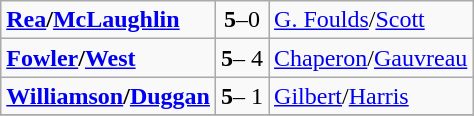<table class="wikitable ">
<tr>
<td>  <strong><a href='#'>Rea</a>/<a href='#'>McLaughlin</a></strong></td>
<td style="text-align:center;"><strong>5</strong>–0</td>
<td>  <a href='#'>G. Foulds</a>/<a href='#'>Scott</a></td>
</tr>
<tr>
<td>  <strong><a href='#'>Fowler</a>/<a href='#'>West</a></strong></td>
<td style="text-align:center;"><strong>5</strong>– 4</td>
<td>  <a href='#'>Chaperon</a>/<a href='#'>Gauvreau</a></td>
</tr>
<tr>
<td>  <strong><a href='#'>Williamson</a>/<a href='#'>Duggan</a></strong></td>
<td style="text-align:center;"><strong>5</strong>– 1</td>
<td>  <a href='#'>Gilbert</a>/<a href='#'>Harris</a></td>
</tr>
<tr>
</tr>
</table>
